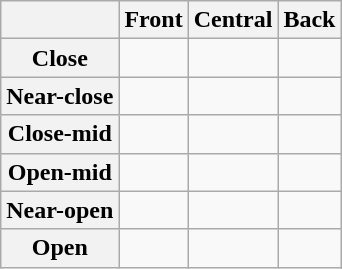<table class="wikitable" style="text-align:center">
<tr>
<th></th>
<th>Front</th>
<th>Central</th>
<th>Back</th>
</tr>
<tr>
<th>Close</th>
<td>   </td>
<td></td>
<td>   </td>
</tr>
<tr>
<th>Near-close</th>
<td></td>
<td></td>
<td></td>
</tr>
<tr>
<th>Close-mid</th>
<td></td>
<td>   </td>
<td> </td>
</tr>
<tr>
<th>Open-mid</th>
<td> </td>
<td></td>
<td></td>
</tr>
<tr>
<th>Near-open</th>
<td></td>
<td>  </td>
<td></td>
</tr>
<tr>
<th>Open</th>
<td> </td>
<td></td>
<td></td>
</tr>
</table>
